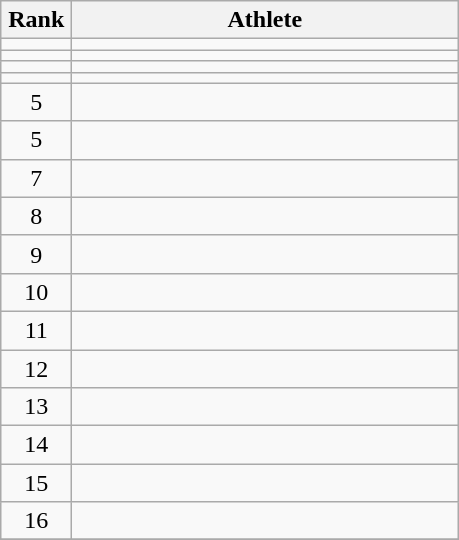<table class="wikitable" style="text-align: center;">
<tr>
<th width=40>Rank</th>
<th width=250>Athlete</th>
</tr>
<tr>
<td></td>
<td align="left"></td>
</tr>
<tr>
<td></td>
<td align="left"></td>
</tr>
<tr>
<td></td>
<td align="left"></td>
</tr>
<tr>
<td></td>
<td align="left"></td>
</tr>
<tr>
<td>5</td>
<td align="left"></td>
</tr>
<tr>
<td>5</td>
<td align="left"></td>
</tr>
<tr>
<td>7</td>
<td align="left"></td>
</tr>
<tr>
<td>8</td>
<td align="left"></td>
</tr>
<tr>
<td>9</td>
<td align="left"></td>
</tr>
<tr>
<td>10</td>
<td align="left"></td>
</tr>
<tr>
<td>11</td>
<td align="left"></td>
</tr>
<tr>
<td>12</td>
<td align="left"></td>
</tr>
<tr>
<td>13</td>
<td align="left"></td>
</tr>
<tr>
<td>14</td>
<td align="left"></td>
</tr>
<tr>
<td>15</td>
<td align="left"></td>
</tr>
<tr>
<td>16</td>
<td align="left"></td>
</tr>
<tr>
</tr>
</table>
